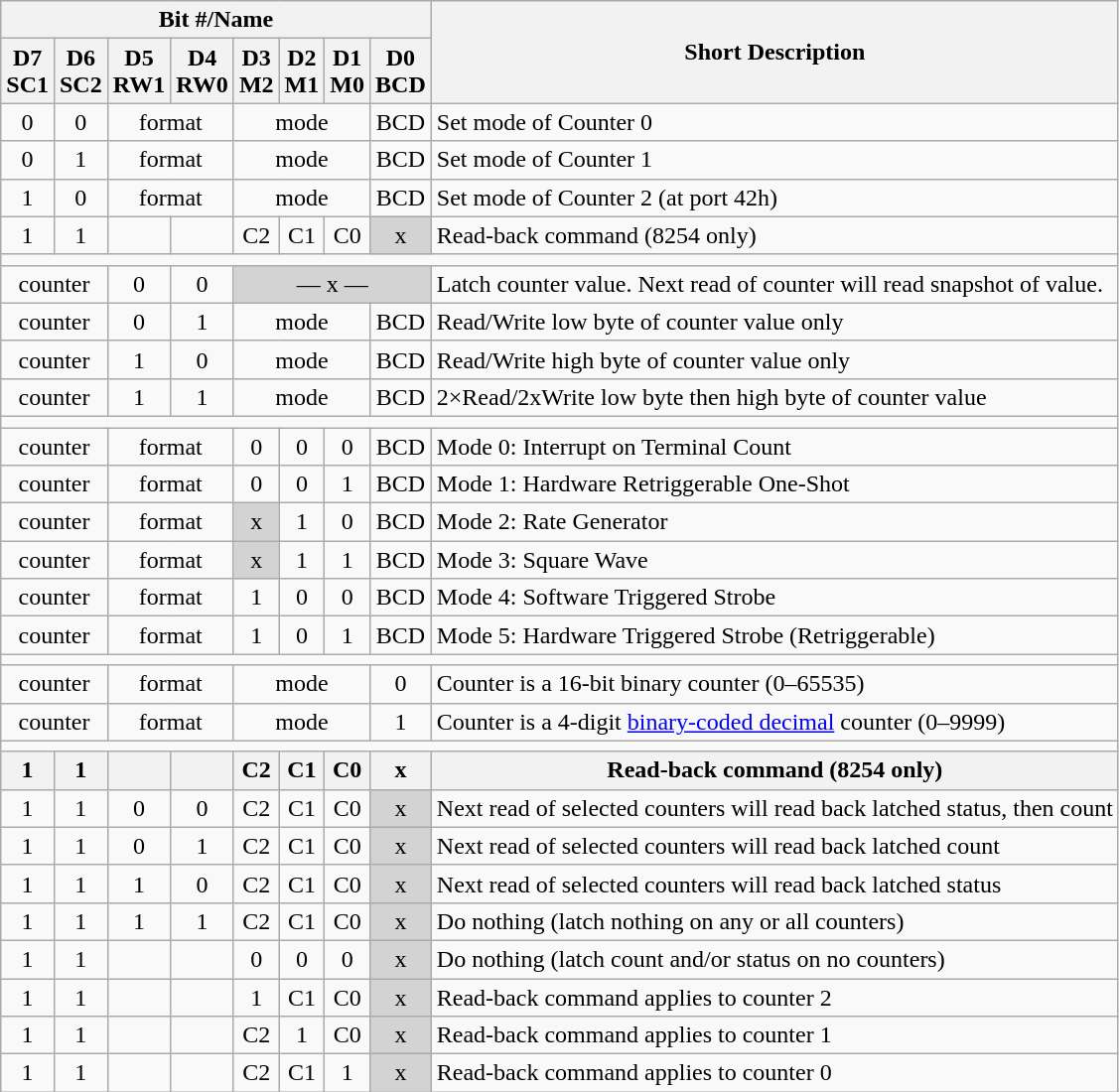<table class="wikitable" style="text-align: center;">
<tr>
<th colspan=8>Bit #/Name</th>
<th rowspan=2>Short Description</th>
</tr>
<tr>
<th>D7<br>SC1</th>
<th>D6<br>SC2</th>
<th>D5<br>RW1</th>
<th>D4<br>RW0</th>
<th>D3<br>M2</th>
<th>D2<br>M1</th>
<th>D1<br>M0</th>
<th>D0<br>BCD</th>
</tr>
<tr>
<td>0</td>
<td>0</td>
<td colspan=2>format</td>
<td colspan=3>mode</td>
<td align=center>BCD</td>
<td align=left>Set mode of Counter 0</td>
</tr>
<tr>
<td>0</td>
<td>1</td>
<td colspan=2>format</td>
<td colspan=3>mode</td>
<td align=center>BCD</td>
<td align=left>Set mode of Counter 1</td>
</tr>
<tr>
<td>1</td>
<td>0</td>
<td colspan=2>format</td>
<td colspan=3>mode</td>
<td>BCD</td>
<td align=left>Set mode of Counter 2 (at port 42h)</td>
</tr>
<tr>
<td>1</td>
<td>1</td>
<td></td>
<td></td>
<td>C2</td>
<td>C1</td>
<td>C0</td>
<td bgcolor=lightgrey>x</td>
<td align=left>Read-back command (8254 only)</td>
</tr>
<tr>
<td colspan=9></td>
</tr>
<tr>
<td colspan=2>counter</td>
<td>0</td>
<td>0</td>
<td colspan=4 bgcolor=lightgrey>— x —</td>
<td align=left>Latch counter value.  Next read of counter will read snapshot of value.</td>
</tr>
<tr>
<td colspan=2>counter</td>
<td>0</td>
<td>1</td>
<td colspan=3>mode</td>
<td>BCD</td>
<td align=left>Read/Write low byte of counter value only</td>
</tr>
<tr>
<td colspan=2>counter</td>
<td>1</td>
<td>0</td>
<td colspan=3>mode</td>
<td>BCD</td>
<td align=left>Read/Write high byte of counter value only</td>
</tr>
<tr>
<td colspan=2>counter</td>
<td>1</td>
<td>1</td>
<td colspan=3>mode</td>
<td>BCD</td>
<td align=left>2×Read/2xWrite low byte then high byte of counter value</td>
</tr>
<tr>
<td colspan=9></td>
</tr>
<tr>
<td colspan=2>counter</td>
<td colspan=2>format</td>
<td>0</td>
<td>0</td>
<td>0</td>
<td>BCD</td>
<td align=left>Mode 0: Interrupt on Terminal Count</td>
</tr>
<tr>
<td colspan=2>counter</td>
<td colspan=2>format</td>
<td>0</td>
<td>0</td>
<td>1</td>
<td>BCD</td>
<td align=left>Mode 1: Hardware Retriggerable One-Shot</td>
</tr>
<tr>
<td colspan=2>counter</td>
<td colspan=2>format</td>
<td bgcolor=lightgrey>x</td>
<td>1</td>
<td>0</td>
<td>BCD</td>
<td align=left>Mode 2: Rate Generator</td>
</tr>
<tr>
<td colspan=2>counter</td>
<td colspan=2>format</td>
<td bgcolor=lightgrey>x</td>
<td>1</td>
<td>1</td>
<td>BCD</td>
<td align=left>Mode 3: Square Wave</td>
</tr>
<tr>
<td colspan=2>counter</td>
<td colspan=2>format</td>
<td>1</td>
<td>0</td>
<td>0</td>
<td>BCD</td>
<td align=left>Mode 4: Software Triggered Strobe</td>
</tr>
<tr>
<td colspan=2>counter</td>
<td colspan=2>format</td>
<td>1</td>
<td>0</td>
<td>1</td>
<td>BCD</td>
<td align=left>Mode 5: Hardware Triggered Strobe (Retriggerable)</td>
</tr>
<tr>
<td colspan=9></td>
</tr>
<tr>
<td colspan=2>counter</td>
<td colspan=2>format</td>
<td colspan=3>mode</td>
<td>0</td>
<td align=left>Counter is a 16-bit binary counter (0–65535)</td>
</tr>
<tr>
<td colspan=2>counter</td>
<td colspan=2>format</td>
<td colspan=3>mode</td>
<td>1</td>
<td align=left>Counter is a 4-digit <a href='#'>binary-coded decimal</a> counter (0–9999)</td>
</tr>
<tr>
<td colspan=9></td>
</tr>
<tr>
<th>1</th>
<th>1</th>
<th></th>
<th></th>
<th>C2</th>
<th>C1</th>
<th>C0</th>
<th bgcolor=lightgrey>x</th>
<th>Read-back command (8254 only)</th>
</tr>
<tr>
<td>1</td>
<td>1</td>
<td>0</td>
<td>0</td>
<td>C2</td>
<td>C1</td>
<td>C0</td>
<td bgcolor=lightgrey>x</td>
<td align=left>Next read of selected counters will read back latched status, then count</td>
</tr>
<tr>
<td>1</td>
<td>1</td>
<td>0</td>
<td>1</td>
<td>C2</td>
<td>C1</td>
<td>C0</td>
<td bgcolor=lightgrey>x</td>
<td align=left>Next read of selected counters will read back latched count</td>
</tr>
<tr>
<td>1</td>
<td>1</td>
<td>1</td>
<td>0</td>
<td>C2</td>
<td>C1</td>
<td>C0</td>
<td bgcolor=lightgrey>x</td>
<td align=left>Next read of selected counters will read back latched status</td>
</tr>
<tr>
<td>1</td>
<td>1</td>
<td>1</td>
<td>1</td>
<td>C2</td>
<td>C1</td>
<td>C0</td>
<td bgcolor=lightgrey>x</td>
<td align=left>Do nothing (latch nothing on any or all counters)</td>
</tr>
<tr>
<td>1</td>
<td>1</td>
<td></td>
<td></td>
<td>0</td>
<td>0</td>
<td>0</td>
<td bgcolor=lightgrey>x</td>
<td align=left>Do nothing (latch count and/or status on no counters)</td>
</tr>
<tr>
<td>1</td>
<td>1</td>
<td></td>
<td></td>
<td>1</td>
<td>C1</td>
<td>C0</td>
<td bgcolor=lightgrey>x</td>
<td align=left>Read-back command applies to counter 2</td>
</tr>
<tr>
<td>1</td>
<td>1</td>
<td></td>
<td></td>
<td>C2</td>
<td>1</td>
<td>C0</td>
<td bgcolor=lightgrey>x</td>
<td align=left>Read-back command applies to counter 1</td>
</tr>
<tr>
<td>1</td>
<td>1</td>
<td></td>
<td></td>
<td>C2</td>
<td>C1</td>
<td>1</td>
<td bgcolor=lightgrey>x</td>
<td align=left>Read-back command applies to counter 0</td>
</tr>
</table>
